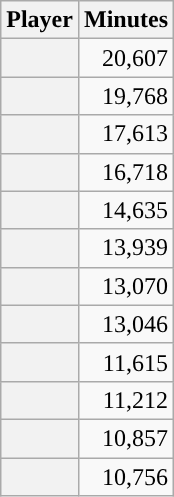<table class="wikitable sortable">
<tr>
<th scope="col">Player</th>
<th scope="col">Minutes</th>
</tr>
<tr>
<th scope="row"></th>
<td style="text-align:right">20,607</td>
</tr>
<tr>
<th scope="row"></th>
<td style="text-align:right">19,768</td>
</tr>
<tr>
<th scope="row"></th>
<td style="text-align:right">17,613</td>
</tr>
<tr>
<th scope="row"></th>
<td style="text-align:right">16,718</td>
</tr>
<tr>
<th scope="row"></th>
<td style="text-align:right">14,635</td>
</tr>
<tr>
<th scope="row"></th>
<td style="text-align:right">13,939</td>
</tr>
<tr>
<th scope="row"><em></em></th>
<td style="text-align:right">13,070</td>
</tr>
<tr>
<th scope="row"></th>
<td style="text-align:right">13,046</td>
</tr>
<tr>
<th scope="row"></th>
<td style="text-align:right">11,615</td>
</tr>
<tr>
<th scope="row"></th>
<td style="text-align:right">11,212</td>
</tr>
<tr>
<th scope="row"></th>
<td style="text-align:right">10,857</td>
</tr>
<tr>
<th scope="row"></th>
<td style="text-align:right">10,756</td>
</tr>
</table>
